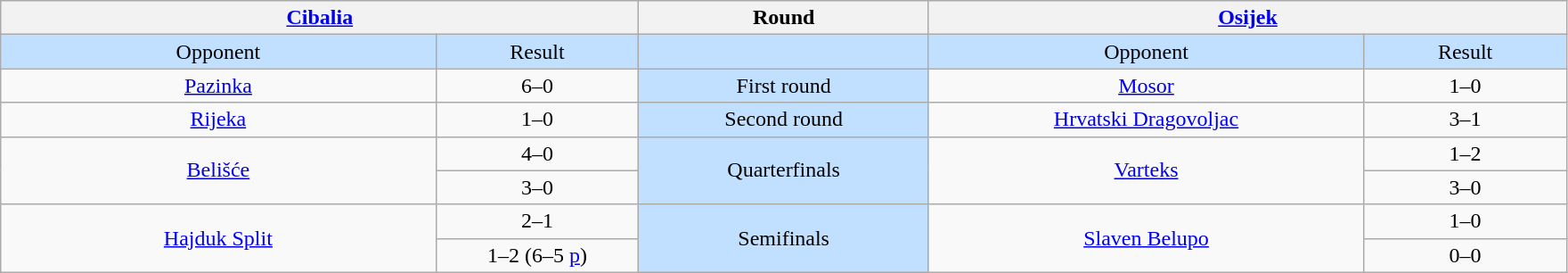<table class="wikitable" style="text-align: center;">
<tr>
<th colspan=2><a href='#'>Cibalia</a></th>
<th>Round</th>
<th colspan=2><a href='#'>Osijek</a></th>
</tr>
<tr bgcolor=#c1e0ff>
<td width=15%>Opponent</td>
<td width=7%>Result</td>
<td width=10%></td>
<td width=15%>Opponent</td>
<td width=7%>Result</td>
</tr>
<tr>
<td rowspan=1 align=center><a href='#'>Pazinka</a></td>
<td>6–0</td>
<td rowspan=1 bgcolor=#c1e0ff>First round</td>
<td rowspan=1 align=center><a href='#'>Mosor</a></td>
<td>1–0</td>
</tr>
<tr>
<td rowspan=1 align=center><a href='#'>Rijeka</a></td>
<td>1–0</td>
<td rowspan=1 bgcolor=#c1e0ff>Second round</td>
<td rowspan=1 align=center><a href='#'>Hrvatski Dragovoljac</a></td>
<td>3–1</td>
</tr>
<tr>
<td rowspan=2 align=center><a href='#'>Belišće</a></td>
<td>4–0</td>
<td rowspan=2 bgcolor=#c1e0ff>Quarterfinals</td>
<td rowspan=2 align=center><a href='#'>Varteks</a></td>
<td>1–2</td>
</tr>
<tr>
<td>3–0</td>
<td>3–0</td>
</tr>
<tr>
<td rowspan=2 align=center><a href='#'>Hajduk Split</a></td>
<td>2–1</td>
<td rowspan=2 bgcolor=#c1e0ff>Semifinals</td>
<td rowspan=2 align=center><a href='#'>Slaven Belupo</a></td>
<td>1–0</td>
</tr>
<tr>
<td>1–2 (6–5 <a href='#'>p</a>)</td>
<td>0–0</td>
</tr>
</table>
